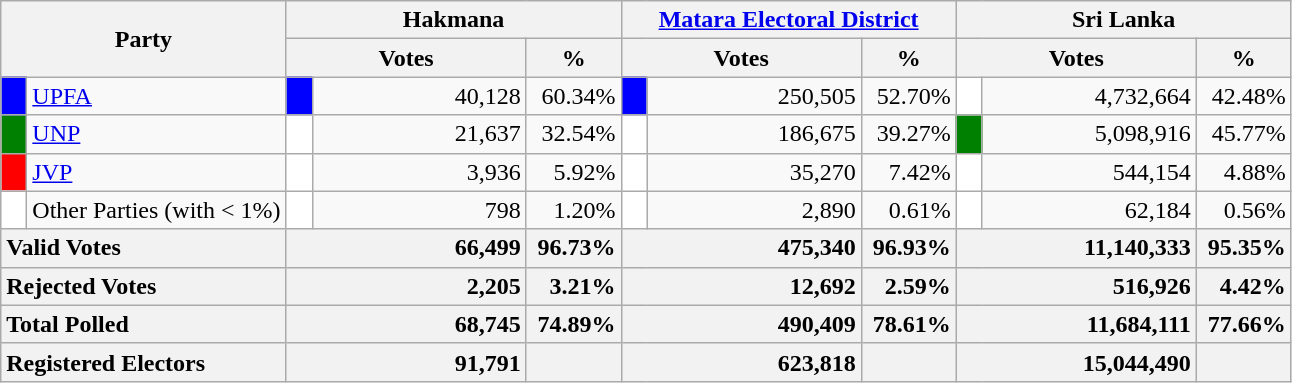<table class="wikitable">
<tr>
<th colspan="2" width="144px"rowspan="2">Party</th>
<th colspan="3" width="216px">Hakmana</th>
<th colspan="3" width="216px"><a href='#'>Matara Electoral District</a></th>
<th colspan="3" width="216px">Sri Lanka</th>
</tr>
<tr>
<th colspan="2" width="144px">Votes</th>
<th>%</th>
<th colspan="2" width="144px">Votes</th>
<th>%</th>
<th colspan="2" width="144px">Votes</th>
<th>%</th>
</tr>
<tr>
<td style="background-color:blue;" width="10px"></td>
<td style="text-align:left;"><a href='#'>UPFA</a></td>
<td style="background-color:blue;" width="10px"></td>
<td style="text-align:right;">40,128</td>
<td style="text-align:right;">60.34%</td>
<td style="background-color:blue;" width="10px"></td>
<td style="text-align:right;">250,505</td>
<td style="text-align:right;">52.70%</td>
<td style="background-color:white;" width="10px"></td>
<td style="text-align:right;">4,732,664</td>
<td style="text-align:right;">42.48%</td>
</tr>
<tr>
<td style="background-color:green;" width="10px"></td>
<td style="text-align:left;"><a href='#'>UNP</a></td>
<td style="background-color:white;" width="10px"></td>
<td style="text-align:right;">21,637</td>
<td style="text-align:right;">32.54%</td>
<td style="background-color:white;" width="10px"></td>
<td style="text-align:right;">186,675</td>
<td style="text-align:right;">39.27%</td>
<td style="background-color:green;" width="10px"></td>
<td style="text-align:right;">5,098,916</td>
<td style="text-align:right;">45.77%</td>
</tr>
<tr>
<td style="background-color:red;" width="10px"></td>
<td style="text-align:left;"><a href='#'>JVP</a></td>
<td style="background-color:white;" width="10px"></td>
<td style="text-align:right;">3,936</td>
<td style="text-align:right;">5.92%</td>
<td style="background-color:white;" width="10px"></td>
<td style="text-align:right;">35,270</td>
<td style="text-align:right;">7.42%</td>
<td style="background-color:white;" width="10px"></td>
<td style="text-align:right;">544,154</td>
<td style="text-align:right;">4.88%</td>
</tr>
<tr>
<td style="background-color:white;" width="10px"></td>
<td style="text-align:left;">Other Parties (with < 1%)</td>
<td style="background-color:white;" width="10px"></td>
<td style="text-align:right;">798</td>
<td style="text-align:right;">1.20%</td>
<td style="background-color:white;" width="10px"></td>
<td style="text-align:right;">2,890</td>
<td style="text-align:right;">0.61%</td>
<td style="background-color:white;" width="10px"></td>
<td style="text-align:right;">62,184</td>
<td style="text-align:right;">0.56%</td>
</tr>
<tr>
<th colspan="2" width="144px"style="text-align:left;">Valid Votes</th>
<th style="text-align:right;"colspan="2" width="144px">66,499</th>
<th style="text-align:right;">96.73%</th>
<th style="text-align:right;"colspan="2" width="144px">475,340</th>
<th style="text-align:right;">96.93%</th>
<th style="text-align:right;"colspan="2" width="144px">11,140,333</th>
<th style="text-align:right;">95.35%</th>
</tr>
<tr>
<th colspan="2" width="144px"style="text-align:left;">Rejected Votes</th>
<th style="text-align:right;"colspan="2" width="144px">2,205</th>
<th style="text-align:right;">3.21%</th>
<th style="text-align:right;"colspan="2" width="144px">12,692</th>
<th style="text-align:right;">2.59%</th>
<th style="text-align:right;"colspan="2" width="144px">516,926</th>
<th style="text-align:right;">4.42%</th>
</tr>
<tr>
<th colspan="2" width="144px"style="text-align:left;">Total Polled</th>
<th style="text-align:right;"colspan="2" width="144px">68,745</th>
<th style="text-align:right;">74.89%</th>
<th style="text-align:right;"colspan="2" width="144px">490,409</th>
<th style="text-align:right;">78.61%</th>
<th style="text-align:right;"colspan="2" width="144px">11,684,111</th>
<th style="text-align:right;">77.66%</th>
</tr>
<tr>
<th colspan="2" width="144px"style="text-align:left;">Registered Electors</th>
<th style="text-align:right;"colspan="2" width="144px">91,791</th>
<th></th>
<th style="text-align:right;"colspan="2" width="144px">623,818</th>
<th></th>
<th style="text-align:right;"colspan="2" width="144px">15,044,490</th>
<th></th>
</tr>
</table>
